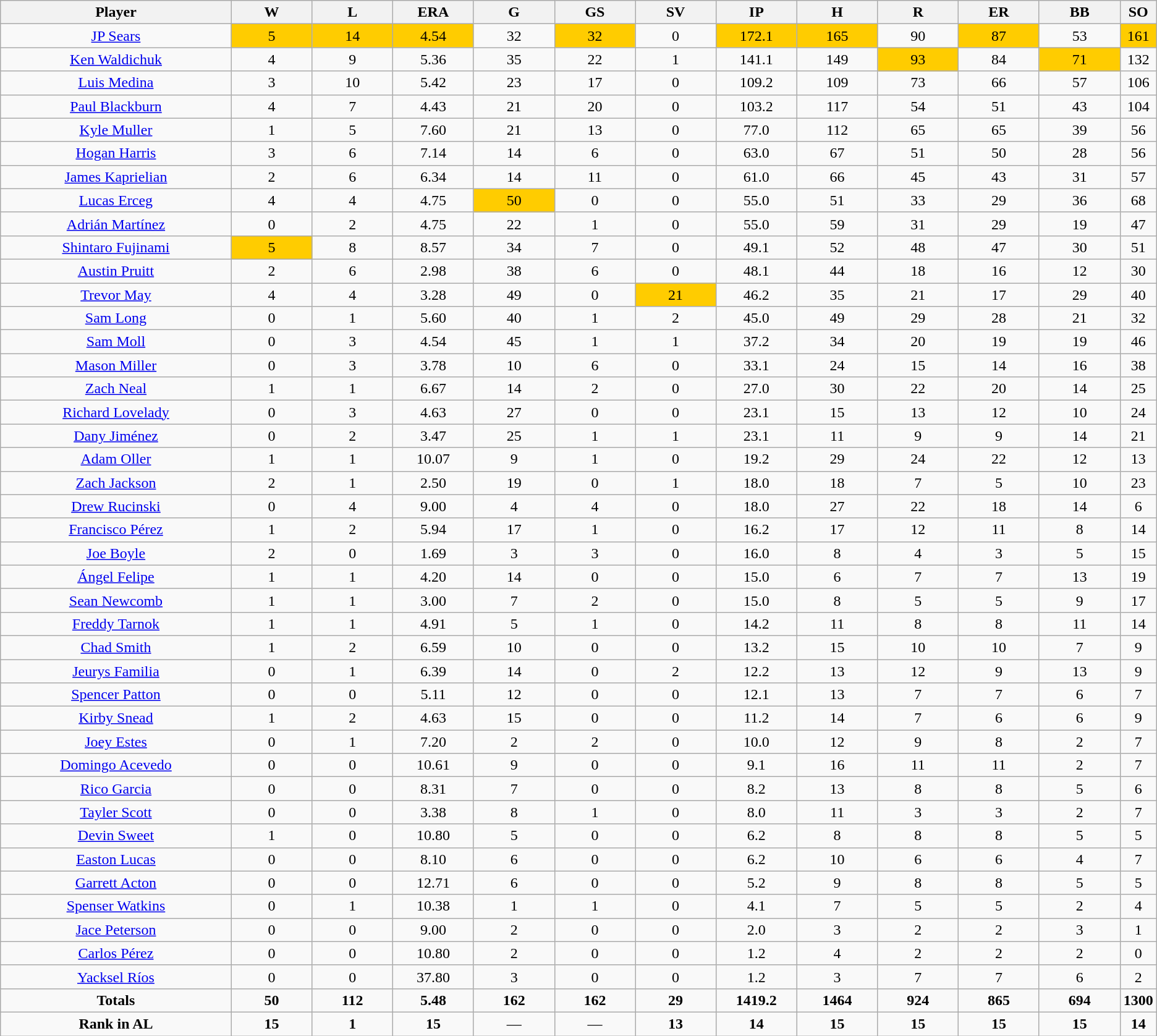<table class=wikitable style="text-align:center">
<tr>
<th bgcolor=#DDDDFF; width="20%">Player</th>
<th bgcolor=#DDDDFF; width="7%">W</th>
<th bgcolor=#DDDDFF; width="7%">L</th>
<th bgcolor=#DDDDFF; width="7%">ERA</th>
<th bgcolor=#DDDDFF; width="7%">G</th>
<th bgcolor=#DDDDFF; width="7%">GS</th>
<th bgcolor=#DDDDFF; width="7%">SV</th>
<th bgcolor=#DDDDFF; width="7%">IP</th>
<th bgcolor=#DDDDFF; width="7%">H</th>
<th bgcolor=#DDDDFF; width="7%">R</th>
<th bgcolor=#DDDDFF; width="7%">ER</th>
<th bgcolor=#DDDDFF; width="7%">BB</th>
<th bgcolor=#DDDDFF; width="7%">SO</th>
</tr>
<tr>
<td><a href='#'>JP Sears</a></td>
<td bgcolor=#ffcc00>5</td>
<td bgcolor=#ffcc00>14</td>
<td bgcolor=#ffcc00>4.54</td>
<td>32</td>
<td bgcolor=#ffcc00>32</td>
<td>0</td>
<td bgcolor=#ffcc00>172.1</td>
<td bgcolor=#ffcc00>165</td>
<td>90</td>
<td bgcolor=ffcc00>87</td>
<td>53</td>
<td bgcolor=#ffcc00>161</td>
</tr>
<tr>
<td><a href='#'>Ken Waldichuk</a></td>
<td>4</td>
<td>9</td>
<td>5.36</td>
<td>35</td>
<td>22</td>
<td>1</td>
<td>141.1</td>
<td>149</td>
<td bgcolor=#ffcc00>93</td>
<td>84</td>
<td bgcolor=ffcc00>71</td>
<td>132</td>
</tr>
<tr>
<td><a href='#'>Luis Medina</a></td>
<td>3</td>
<td>10</td>
<td>5.42</td>
<td>23</td>
<td>17</td>
<td>0</td>
<td>109.2</td>
<td>109</td>
<td>73</td>
<td>66</td>
<td>57</td>
<td>106</td>
</tr>
<tr>
<td><a href='#'>Paul Blackburn</a></td>
<td>4</td>
<td>7</td>
<td>4.43</td>
<td>21</td>
<td>20</td>
<td>0</td>
<td>103.2</td>
<td>117</td>
<td>54</td>
<td>51</td>
<td>43</td>
<td>104</td>
</tr>
<tr>
<td><a href='#'>Kyle Muller</a></td>
<td>1</td>
<td>5</td>
<td>7.60</td>
<td>21</td>
<td>13</td>
<td>0</td>
<td>77.0</td>
<td>112</td>
<td>65</td>
<td>65</td>
<td>39</td>
<td>56</td>
</tr>
<tr>
<td><a href='#'>Hogan Harris</a></td>
<td>3</td>
<td>6</td>
<td>7.14</td>
<td>14</td>
<td>6</td>
<td>0</td>
<td>63.0</td>
<td>67</td>
<td>51</td>
<td>50</td>
<td>28</td>
<td>56</td>
</tr>
<tr>
<td><a href='#'>James Kaprielian</a></td>
<td>2</td>
<td>6</td>
<td>6.34</td>
<td>14</td>
<td>11</td>
<td>0</td>
<td>61.0</td>
<td>66</td>
<td>45</td>
<td>43</td>
<td>31</td>
<td>57</td>
</tr>
<tr>
<td><a href='#'>Lucas Erceg</a></td>
<td>4</td>
<td>4</td>
<td>4.75</td>
<td bgcolor=#ffcc00>50</td>
<td>0</td>
<td>0</td>
<td>55.0</td>
<td>51</td>
<td>33</td>
<td>29</td>
<td>36</td>
<td>68</td>
</tr>
<tr>
<td><a href='#'>Adrián Martínez</a></td>
<td>0</td>
<td>2</td>
<td>4.75</td>
<td>22</td>
<td>1</td>
<td>0</td>
<td>55.0</td>
<td>59</td>
<td>31</td>
<td>29</td>
<td>19</td>
<td>47</td>
</tr>
<tr>
<td><a href='#'>Shintaro Fujinami</a></td>
<td bgcolor=#ffcc00>5</td>
<td>8</td>
<td>8.57</td>
<td>34</td>
<td>7</td>
<td>0</td>
<td>49.1</td>
<td>52</td>
<td>48</td>
<td>47</td>
<td>30</td>
<td>51</td>
</tr>
<tr>
<td><a href='#'>Austin Pruitt</a></td>
<td>2</td>
<td>6</td>
<td>2.98</td>
<td>38</td>
<td>6</td>
<td>0</td>
<td>48.1</td>
<td>44</td>
<td>18</td>
<td>16</td>
<td>12</td>
<td>30</td>
</tr>
<tr>
<td><a href='#'>Trevor May</a></td>
<td>4</td>
<td>4</td>
<td>3.28</td>
<td>49</td>
<td>0</td>
<td bgcolor=#ffcc00>21</td>
<td>46.2</td>
<td>35</td>
<td>21</td>
<td>17</td>
<td>29</td>
<td>40</td>
</tr>
<tr>
<td><a href='#'>Sam Long</a></td>
<td>0</td>
<td>1</td>
<td>5.60</td>
<td>40</td>
<td>1</td>
<td>2</td>
<td>45.0</td>
<td>49</td>
<td>29</td>
<td>28</td>
<td>21</td>
<td>32</td>
</tr>
<tr>
<td><a href='#'>Sam Moll</a></td>
<td>0</td>
<td>3</td>
<td>4.54</td>
<td>45</td>
<td>1</td>
<td>1</td>
<td>37.2</td>
<td>34</td>
<td>20</td>
<td>19</td>
<td>19</td>
<td>46</td>
</tr>
<tr>
<td><a href='#'>Mason Miller</a></td>
<td>0</td>
<td>3</td>
<td>3.78</td>
<td>10</td>
<td>6</td>
<td>0</td>
<td>33.1</td>
<td>24</td>
<td>15</td>
<td>14</td>
<td>16</td>
<td>38</td>
</tr>
<tr>
<td><a href='#'>Zach Neal</a></td>
<td>1</td>
<td>1</td>
<td>6.67</td>
<td>14</td>
<td>2</td>
<td>0</td>
<td>27.0</td>
<td>30</td>
<td>22</td>
<td>20</td>
<td>14</td>
<td>25</td>
</tr>
<tr>
<td><a href='#'>Richard Lovelady</a></td>
<td>0</td>
<td>3</td>
<td>4.63</td>
<td>27</td>
<td>0</td>
<td>0</td>
<td>23.1</td>
<td>15</td>
<td>13</td>
<td>12</td>
<td>10</td>
<td>24</td>
</tr>
<tr>
<td><a href='#'>Dany Jiménez</a></td>
<td>0</td>
<td>2</td>
<td>3.47</td>
<td>25</td>
<td>1</td>
<td>1</td>
<td>23.1</td>
<td>11</td>
<td>9</td>
<td>9</td>
<td>14</td>
<td>21</td>
</tr>
<tr>
<td><a href='#'>Adam Oller</a></td>
<td>1</td>
<td>1</td>
<td>10.07</td>
<td>9</td>
<td>1</td>
<td>0</td>
<td>19.2</td>
<td>29</td>
<td>24</td>
<td>22</td>
<td>12</td>
<td>13</td>
</tr>
<tr>
<td><a href='#'>Zach Jackson</a></td>
<td>2</td>
<td>1</td>
<td>2.50</td>
<td>19</td>
<td>0</td>
<td>1</td>
<td>18.0</td>
<td>18</td>
<td>7</td>
<td>5</td>
<td>10</td>
<td>23</td>
</tr>
<tr>
<td><a href='#'>Drew Rucinski</a></td>
<td>0</td>
<td>4</td>
<td>9.00</td>
<td>4</td>
<td>4</td>
<td>0</td>
<td>18.0</td>
<td>27</td>
<td>22</td>
<td>18</td>
<td>14</td>
<td>6</td>
</tr>
<tr>
<td><a href='#'>Francisco Pérez</a></td>
<td>1</td>
<td>2</td>
<td>5.94</td>
<td>17</td>
<td>1</td>
<td>0</td>
<td>16.2</td>
<td>17</td>
<td>12</td>
<td>11</td>
<td>8</td>
<td>14</td>
</tr>
<tr>
<td><a href='#'>Joe Boyle</a></td>
<td>2</td>
<td>0</td>
<td>1.69</td>
<td>3</td>
<td>3</td>
<td>0</td>
<td>16.0</td>
<td>8</td>
<td>4</td>
<td>3</td>
<td>5</td>
<td>15</td>
</tr>
<tr>
<td><a href='#'>Ángel Felipe</a></td>
<td>1</td>
<td>1</td>
<td>4.20</td>
<td>14</td>
<td>0</td>
<td>0</td>
<td>15.0</td>
<td>6</td>
<td>7</td>
<td>7</td>
<td>13</td>
<td>19</td>
</tr>
<tr>
<td><a href='#'>Sean Newcomb</a></td>
<td>1</td>
<td>1</td>
<td>3.00</td>
<td>7</td>
<td>2</td>
<td>0</td>
<td>15.0</td>
<td>8</td>
<td>5</td>
<td>5</td>
<td>9</td>
<td>17</td>
</tr>
<tr>
<td><a href='#'>Freddy Tarnok</a></td>
<td>1</td>
<td>1</td>
<td>4.91</td>
<td>5</td>
<td>1</td>
<td>0</td>
<td>14.2</td>
<td>11</td>
<td>8</td>
<td>8</td>
<td>11</td>
<td>14</td>
</tr>
<tr>
<td><a href='#'>Chad Smith</a></td>
<td>1</td>
<td>2</td>
<td>6.59</td>
<td>10</td>
<td>0</td>
<td>0</td>
<td>13.2</td>
<td>15</td>
<td>10</td>
<td>10</td>
<td>7</td>
<td>9</td>
</tr>
<tr>
<td><a href='#'>Jeurys Familia</a></td>
<td>0</td>
<td>1</td>
<td>6.39</td>
<td>14</td>
<td>0</td>
<td>2</td>
<td>12.2</td>
<td>13</td>
<td>12</td>
<td>9</td>
<td>13</td>
<td>9</td>
</tr>
<tr>
<td><a href='#'>Spencer Patton</a></td>
<td>0</td>
<td>0</td>
<td>5.11</td>
<td>12</td>
<td>0</td>
<td>0</td>
<td>12.1</td>
<td>13</td>
<td>7</td>
<td>7</td>
<td>6</td>
<td>7</td>
</tr>
<tr>
<td><a href='#'>Kirby Snead</a></td>
<td>1</td>
<td>2</td>
<td>4.63</td>
<td>15</td>
<td>0</td>
<td>0</td>
<td>11.2</td>
<td>14</td>
<td>7</td>
<td>6</td>
<td>6</td>
<td>9</td>
</tr>
<tr>
<td><a href='#'>Joey Estes</a></td>
<td>0</td>
<td>1</td>
<td>7.20</td>
<td>2</td>
<td>2</td>
<td>0</td>
<td>10.0</td>
<td>12</td>
<td>9</td>
<td>8</td>
<td>2</td>
<td>7</td>
</tr>
<tr>
<td><a href='#'>Domingo Acevedo</a></td>
<td>0</td>
<td>0</td>
<td>10.61</td>
<td>9</td>
<td>0</td>
<td>0</td>
<td>9.1</td>
<td>16</td>
<td>11</td>
<td>11</td>
<td>2</td>
<td>7</td>
</tr>
<tr>
<td><a href='#'>Rico Garcia</a></td>
<td>0</td>
<td>0</td>
<td>8.31</td>
<td>7</td>
<td>0</td>
<td>0</td>
<td>8.2</td>
<td>13</td>
<td>8</td>
<td>8</td>
<td>5</td>
<td>6</td>
</tr>
<tr>
<td><a href='#'>Tayler Scott</a></td>
<td>0</td>
<td>0</td>
<td>3.38</td>
<td>8</td>
<td>1</td>
<td>0</td>
<td>8.0</td>
<td>11</td>
<td>3</td>
<td>3</td>
<td>2</td>
<td>7</td>
</tr>
<tr>
<td><a href='#'>Devin Sweet</a></td>
<td>1</td>
<td>0</td>
<td>10.80</td>
<td>5</td>
<td>0</td>
<td>0</td>
<td>6.2</td>
<td>8</td>
<td>8</td>
<td>8</td>
<td>5</td>
<td>5</td>
</tr>
<tr>
<td><a href='#'>Easton Lucas</a></td>
<td>0</td>
<td>0</td>
<td>8.10</td>
<td>6</td>
<td>0</td>
<td>0</td>
<td>6.2</td>
<td>10</td>
<td>6</td>
<td>6</td>
<td>4</td>
<td>7</td>
</tr>
<tr>
<td><a href='#'>Garrett Acton</a></td>
<td>0</td>
<td>0</td>
<td>12.71</td>
<td>6</td>
<td>0</td>
<td>0</td>
<td>5.2</td>
<td>9</td>
<td>8</td>
<td>8</td>
<td>5</td>
<td>5</td>
</tr>
<tr>
<td><a href='#'>Spenser Watkins</a></td>
<td>0</td>
<td>1</td>
<td>10.38</td>
<td>1</td>
<td>1</td>
<td>0</td>
<td>4.1</td>
<td>7</td>
<td>5</td>
<td>5</td>
<td>2</td>
<td>4</td>
</tr>
<tr>
<td><a href='#'>Jace Peterson</a></td>
<td>0</td>
<td>0</td>
<td>9.00</td>
<td>2</td>
<td>0</td>
<td>0</td>
<td>2.0</td>
<td>3</td>
<td>2</td>
<td>2</td>
<td>3</td>
<td>1</td>
</tr>
<tr>
<td><a href='#'>Carlos Pérez</a></td>
<td>0</td>
<td>0</td>
<td>10.80</td>
<td>2</td>
<td>0</td>
<td>0</td>
<td>1.2</td>
<td>4</td>
<td>2</td>
<td>2</td>
<td>2</td>
<td>0</td>
</tr>
<tr>
<td><a href='#'>Yacksel Ríos</a></td>
<td>0</td>
<td>0</td>
<td>37.80</td>
<td>3</td>
<td>0</td>
<td>0</td>
<td>1.2</td>
<td>3</td>
<td>7</td>
<td>7</td>
<td>6</td>
<td>2</td>
</tr>
<tr>
<td><strong>Totals</strong></td>
<td><strong>50</strong></td>
<td><strong>112</strong></td>
<td><strong>5.48</strong></td>
<td><strong>162</strong></td>
<td><strong>162</strong></td>
<td><strong>29</strong></td>
<td><strong>1419.2</strong></td>
<td><strong>1464</strong></td>
<td><strong>924</strong></td>
<td><strong>865</strong></td>
<td><strong>694</strong></td>
<td><strong>1300</strong></td>
</tr>
<tr>
<td><strong>Rank in AL</strong></td>
<td><strong>15</strong></td>
<td><strong>1</strong></td>
<td><strong>15</strong></td>
<td>—</td>
<td>—</td>
<td><strong>13</strong></td>
<td><strong>14</strong></td>
<td><strong>15</strong></td>
<td><strong>15</strong></td>
<td><strong>15</strong></td>
<td><strong>15</strong></td>
<td><strong>14</strong></td>
</tr>
</table>
